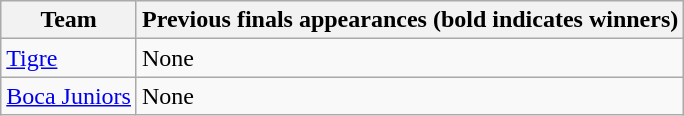<table class="wikitable">
<tr>
<th>Team</th>
<th>Previous finals appearances (bold indicates winners)</th>
</tr>
<tr>
<td><a href='#'>Tigre</a></td>
<td>None</td>
</tr>
<tr>
<td><a href='#'>Boca Juniors</a></td>
<td>None</td>
</tr>
</table>
